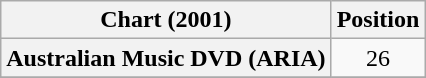<table class="wikitable sortable plainrowheaders" style="text-align:center;">
<tr>
<th scope="col">Chart (2001)</th>
<th scope="col">Position</th>
</tr>
<tr>
<th scope="row">Australian Music DVD (ARIA)</th>
<td>26</td>
</tr>
<tr>
</tr>
</table>
